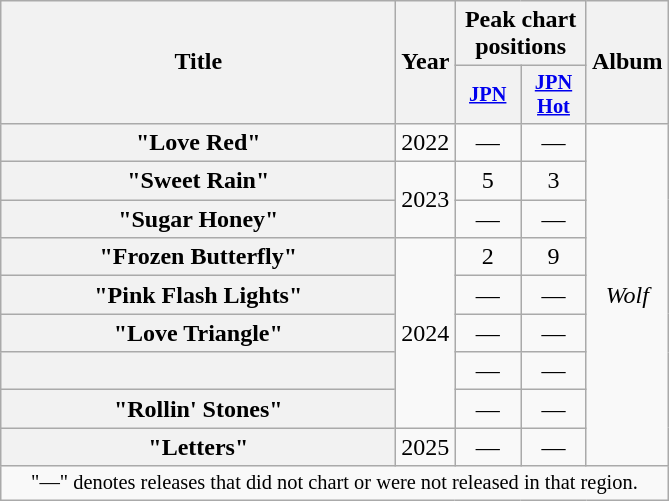<table class="wikitable plainrowheaders" style="text-align:center;">
<tr>
<th rowspan="2" scope="col" style="width:16em;">Title</th>
<th rowspan="2" scope="col">Year</th>
<th colspan="2" scope="col">Peak chart positions</th>
<th rowspan="2" scope="col">Album</th>
</tr>
<tr>
<th scope="col" style="width:2.75em;font-size:85%;"><a href='#'>JPN</a><br></th>
<th scope="col" style="width:2.75em;font-size:85%;"><a href='#'>JPN<br>Hot</a><br></th>
</tr>
<tr>
<th scope="row">"Love Red"</th>
<td>2022</td>
<td>—</td>
<td>—</td>
<td rowspan="9"><em>Wolf</em></td>
</tr>
<tr>
<th scope="row">"Sweet Rain"</th>
<td rowspan="2">2023</td>
<td>5</td>
<td>3</td>
</tr>
<tr>
<th scope="row">"Sugar Honey"</th>
<td>—</td>
<td>—</td>
</tr>
<tr>
<th scope="row">"Frozen Butterfly"</th>
<td rowspan="5">2024</td>
<td>2</td>
<td>9</td>
</tr>
<tr>
<th scope="row">"Pink Flash Lights"</th>
<td>—</td>
<td>—</td>
</tr>
<tr>
<th scope="row">"Love Triangle"</th>
<td>—</td>
<td>—</td>
</tr>
<tr>
<th scope="row"></th>
<td>—</td>
<td>—</td>
</tr>
<tr>
<th scope="row">"Rollin' Stones"</th>
<td>—</td>
<td>—</td>
</tr>
<tr>
<th scope="row">"Letters"</th>
<td>2025</td>
<td>—</td>
<td>—</td>
</tr>
<tr>
<td colspan="5" style="font-size:85%">"—" denotes releases that did not chart or were not released in that region.</td>
</tr>
</table>
